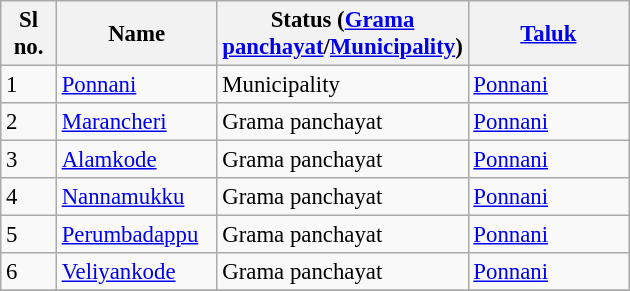<table class="wikitable sortable" style="font-size: 95%">
<tr>
<th width="30px">Sl no.</th>
<th width="100px">Name</th>
<th width="130px">Status (<a href='#'>Grama panchayat</a>/<a href='#'>Municipality</a>)</th>
<th width="100px"><a href='#'>Taluk</a></th>
</tr>
<tr>
<td>1</td>
<td><a href='#'>Ponnani</a></td>
<td>Municipality</td>
<td><a href='#'>Ponnani</a></td>
</tr>
<tr>
<td>2</td>
<td><a href='#'>Marancheri</a></td>
<td>Grama panchayat</td>
<td><a href='#'>Ponnani</a></td>
</tr>
<tr>
<td>3</td>
<td><a href='#'>Alamkode</a></td>
<td>Grama panchayat</td>
<td><a href='#'>Ponnani</a></td>
</tr>
<tr>
<td>4</td>
<td><a href='#'>Nannamukku</a></td>
<td>Grama panchayat</td>
<td><a href='#'>Ponnani</a></td>
</tr>
<tr>
<td>5</td>
<td><a href='#'>Perumbadappu</a></td>
<td>Grama panchayat</td>
<td><a href='#'>Ponnani</a></td>
</tr>
<tr>
<td>6</td>
<td><a href='#'>Veliyankode</a></td>
<td>Grama panchayat</td>
<td><a href='#'>Ponnani</a></td>
</tr>
<tr>
</tr>
</table>
